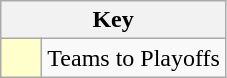<table class="wikitable" style="text-align: center;">
<tr>
<th colspan=2>Key</th>
</tr>
<tr>
<td style="background:#ffffcc; width:20px;"></td>
<td align=left>Teams to Playoffs</td>
</tr>
</table>
